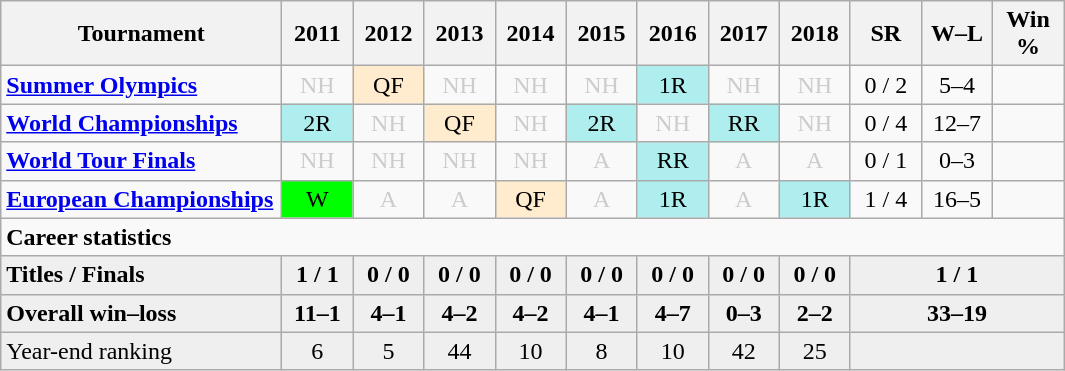<table class=wikitable style=text-align:center>
<tr>
<th width=180>Tournament</th>
<th width=40>2011</th>
<th width=40>2012</th>
<th width=40>2013</th>
<th width=40>2014</th>
<th width=40>2015</th>
<th width=40>2016</th>
<th width=40>2017</th>
<th width=40>2018</th>
<th width=40>SR</th>
<th width=40>W–L</th>
<th width=40>Win %</th>
</tr>
<tr>
<td align=left><strong><a href='#'>Summer Olympics</a></strong></td>
<td align="center" style="color:#cccccc;">NH</td>
<td bgcolor=#ffebcd>QF<br></td>
<td align="center" style="color:#cccccc;">NH</td>
<td align="center" style="color:#cccccc;">NH</td>
<td align="center" style="color:#cccccc;">NH</td>
<td bgcolor=afeeee>1R<br></td>
<td align="center" style="color:#cccccc;">NH</td>
<td align="center" style="color:#cccccc;">NH</td>
<td>0 / 2</td>
<td>5–4</td>
<td></td>
</tr>
<tr>
<td align="left"><strong><a href='#'>World Championships</a></strong></td>
<td bgcolor=afeeee>2R<br></td>
<td align="center" style="color:#cccccc;">NH</td>
<td bgcolor=#ffebcd>QF<br></td>
<td align="center" style="color:#cccccc;">NH</td>
<td bgcolor=afeeee>2R<br></td>
<td align="center" style="color:#cccccc;">NH</td>
<td bgcolor=afeeee>RR<br></td>
<td align="center" style="color:#cccccc;">NH</td>
<td>0 / 4</td>
<td>12–7</td>
<td></td>
</tr>
<tr>
<td align=left><strong><a href='#'>World Tour Finals</a></strong></td>
<td align="center" style="color:#cccccc;">NH</td>
<td align="center" style="color:#cccccc;">NH</td>
<td align="center" style="color:#cccccc;">NH</td>
<td align="center" style="color:#cccccc;">NH</td>
<td align="center" style="color:#cccccc;">A</td>
<td bgcolor=afeeee>RR<br></td>
<td align="center" style="color:#cccccc;">A</td>
<td align="center" style="color:#cccccc;">A</td>
<td>0 / 1</td>
<td>0–3</td>
<td></td>
</tr>
<tr>
<td align=left><strong><a href='#'>European Championships</a></strong></td>
<td bgcolor=lime>W<br></td>
<td align="center" style="color:#cccccc;">A</td>
<td align="center" style="color:#cccccc;">A</td>
<td bgcolor=#ffebcd>QF<br></td>
<td align="center" style="color:#cccccc;">A</td>
<td bgcolor=afeeee>1R<br></td>
<td align="center" style="color:#cccccc;">A</td>
<td bgcolor=afeeee>1R<br></td>
<td>1 / 4</td>
<td>16–5</td>
<td></td>
</tr>
<tr>
<td colspan="12" style="text-align:left;"><strong>Career statistics</strong></td>
</tr>
<tr style="font-weight:bold; background:#efefef;">
<td style=text-align:left>Titles / Finals</td>
<td>1 / 1</td>
<td>0 / 0</td>
<td>0 / 0</td>
<td>0 / 0</td>
<td>0 / 0</td>
<td>0 / 0</td>
<td>0 / 0</td>
<td>0 / 0</td>
<td colspan="3">1 / 1</td>
</tr>
<tr style="font-weight:bold; background:#efefef;">
<td style="text-align:left">Overall win–loss</td>
<td>11–1</td>
<td>4–1</td>
<td>4–2</td>
<td>4–2</td>
<td>4–1</td>
<td>4–7</td>
<td>0–3</td>
<td>2–2</td>
<td colspan="3">33–19</td>
</tr>
<tr bgcolor="efefef">
<td align="left">Year-end ranking</td>
<td>6</td>
<td>5</td>
<td>44</td>
<td>10</td>
<td>8</td>
<td>10</td>
<td>42</td>
<td>25</td>
<td colspan="3"></td>
</tr>
</table>
